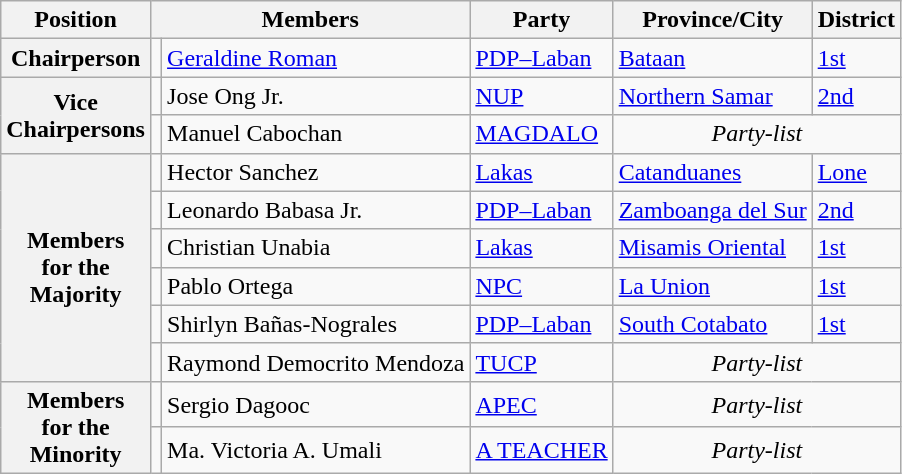<table class="wikitable" style="font-size: 100%;">
<tr>
<th>Position</th>
<th colspan="2">Members</th>
<th>Party</th>
<th>Province/City</th>
<th>District</th>
</tr>
<tr>
<th>Chairperson</th>
<td></td>
<td><a href='#'>Geraldine Roman</a></td>
<td><a href='#'>PDP–Laban</a></td>
<td><a href='#'>Bataan</a></td>
<td><a href='#'>1st</a></td>
</tr>
<tr>
<th rowspan="2">Vice<br>Chairpersons</th>
<td></td>
<td>Jose Ong Jr.</td>
<td><a href='#'>NUP</a></td>
<td><a href='#'>Northern Samar</a></td>
<td><a href='#'>2nd</a></td>
</tr>
<tr>
<td></td>
<td>Manuel Cabochan</td>
<td><a href='#'>MAGDALO</a></td>
<td align="center" colspan="2"><em>Party-list</em></td>
</tr>
<tr>
<th rowspan="6">Members<br>for the<br>Majority</th>
<td></td>
<td>Hector Sanchez</td>
<td><a href='#'>Lakas</a></td>
<td><a href='#'>Catanduanes</a></td>
<td><a href='#'>Lone</a></td>
</tr>
<tr>
<td></td>
<td>Leonardo Babasa Jr.</td>
<td><a href='#'>PDP–Laban</a></td>
<td><a href='#'>Zamboanga del Sur</a></td>
<td><a href='#'>2nd</a></td>
</tr>
<tr>
<td></td>
<td>Christian Unabia</td>
<td><a href='#'>Lakas</a></td>
<td><a href='#'>Misamis Oriental</a></td>
<td><a href='#'>1st</a></td>
</tr>
<tr>
<td></td>
<td>Pablo Ortega</td>
<td><a href='#'>NPC</a></td>
<td><a href='#'>La Union</a></td>
<td><a href='#'>1st</a></td>
</tr>
<tr>
<td></td>
<td>Shirlyn Bañas-Nograles</td>
<td><a href='#'>PDP–Laban</a></td>
<td><a href='#'>South Cotabato</a></td>
<td><a href='#'>1st</a></td>
</tr>
<tr>
<td></td>
<td>Raymond Democrito Mendoza</td>
<td><a href='#'>TUCP</a></td>
<td align="center" colspan="2"><em>Party-list</em></td>
</tr>
<tr>
<th rowspan="2">Members<br>for the<br>Minority</th>
<td></td>
<td>Sergio Dagooc</td>
<td><a href='#'>APEC</a></td>
<td align="center" colspan="2"><em>Party-list</em></td>
</tr>
<tr>
<td></td>
<td>Ma. Victoria A. Umali</td>
<td><a href='#'>A TEACHER</a></td>
<td align="center" colspan="2"><em>Party-list</em></td>
</tr>
</table>
